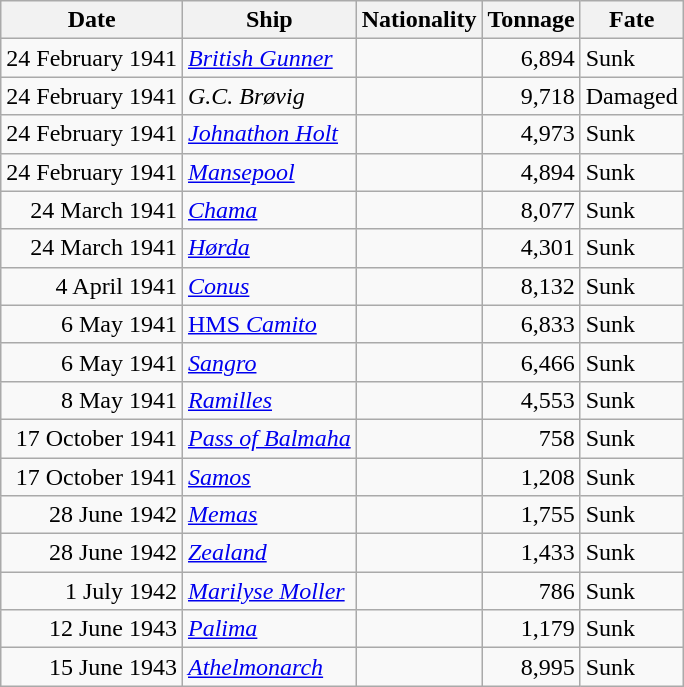<table class="wikitable sortable" style="margin: 1em auto 1em auto;"|->
<tr>
<th>Date</th>
<th>Ship</th>
<th>Nationality</th>
<th>Tonnage</th>
<th>Fate</th>
</tr>
<tr>
<td align="right">24 February 1941</td>
<td align="left"><a href='#'><em>British Gunner</em></a></td>
<td align="left"></td>
<td align="right">6,894</td>
<td align="left">Sunk</td>
</tr>
<tr>
<td align="right">24 February 1941</td>
<td align="left"><em>G.C. Brøvig</em></td>
<td align="left"></td>
<td align="right">9,718</td>
<td align="left">Damaged</td>
</tr>
<tr>
<td align="right">24 February 1941</td>
<td align="left"><a href='#'><em>Johnathon Holt</em></a></td>
<td align="left"></td>
<td align="right">4,973</td>
<td align="left">Sunk</td>
</tr>
<tr>
<td align="right">24 February 1941</td>
<td align="left"><a href='#'><em>Mansepool</em></a></td>
<td align="left"></td>
<td align="right">4,894</td>
<td align="left">Sunk</td>
</tr>
<tr>
<td align="right">24 March 1941</td>
<td align="left"><a href='#'><em>Chama</em></a></td>
<td align="left"></td>
<td align="right">8,077</td>
<td align="left">Sunk</td>
</tr>
<tr>
<td align="right">24 March 1941</td>
<td align="left"><a href='#'><em>Hørda</em></a></td>
<td align="left"></td>
<td align="right">4,301</td>
<td align="left">Sunk</td>
</tr>
<tr>
<td align="right">4 April 1941</td>
<td align="left"><a href='#'><em>Conus</em></a></td>
<td align="left"></td>
<td align="right">8,132</td>
<td align="left">Sunk</td>
</tr>
<tr>
<td align="right">6 May 1941</td>
<td align="left"><a href='#'>HMS <em>Camito</em></a></td>
<td align="left"></td>
<td align="right">6,833</td>
<td align="left">Sunk</td>
</tr>
<tr>
<td align="right">6 May 1941</td>
<td align="left"><a href='#'><em>Sangro</em></a></td>
<td align="left"></td>
<td align="right">6,466</td>
<td align="left">Sunk</td>
</tr>
<tr>
<td align="right">8 May 1941</td>
<td align="left"><a href='#'><em>Ramilles</em></a></td>
<td align="left"></td>
<td align="right">4,553</td>
<td align="left">Sunk</td>
</tr>
<tr>
<td align="right">17 October 1941</td>
<td align="left"><a href='#'><em>Pass of Balmaha</em></a></td>
<td align="left"></td>
<td align="right">758</td>
<td align="left">Sunk</td>
</tr>
<tr>
<td align="right">17 October 1941</td>
<td align="left"><a href='#'><em>Samos</em></a></td>
<td align="left"></td>
<td align="right">1,208</td>
<td align="left">Sunk</td>
</tr>
<tr>
<td align="right">28 June 1942</td>
<td align="left"><a href='#'><em>Memas</em></a></td>
<td align="left"></td>
<td align="right">1,755</td>
<td align="left">Sunk</td>
</tr>
<tr>
<td align="right">28 June 1942</td>
<td align="left"><a href='#'><em>Zealand</em></a></td>
<td align="left"></td>
<td align="right">1,433</td>
<td align="left">Sunk</td>
</tr>
<tr>
<td align="right">1 July 1942</td>
<td align="left"><a href='#'><em>Marilyse Moller</em></a></td>
<td align="left"></td>
<td align="right">786</td>
<td align="left">Sunk</td>
</tr>
<tr>
<td align="right">12 June 1943</td>
<td align="left"><a href='#'><em>Palima</em></a></td>
<td align="left"></td>
<td align="right">1,179</td>
<td align="left">Sunk</td>
</tr>
<tr>
<td align="right">15 June 1943</td>
<td align="left"><a href='#'><em>Athelmonarch</em></a></td>
<td align="left"></td>
<td align="right">8,995</td>
<td align="left">Sunk</td>
</tr>
</table>
